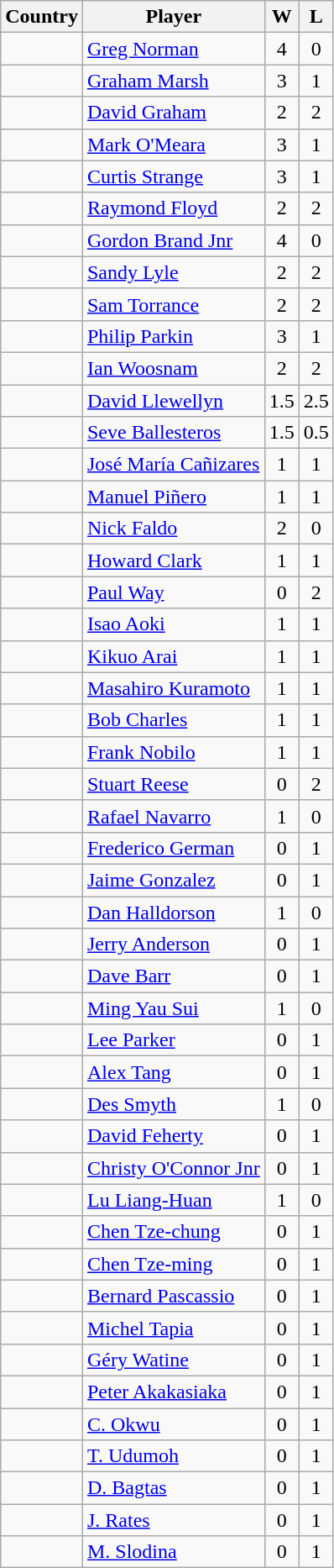<table class="wikitable sortable">
<tr>
<th>Country</th>
<th>Player</th>
<th>W</th>
<th>L</th>
</tr>
<tr>
<td></td>
<td><a href='#'>Greg Norman</a></td>
<td align=center>4</td>
<td align=center>0</td>
</tr>
<tr>
<td></td>
<td><a href='#'>Graham Marsh</a></td>
<td align=center>3</td>
<td align=center>1</td>
</tr>
<tr>
<td></td>
<td><a href='#'>David Graham</a></td>
<td align=center>2</td>
<td align=center>2</td>
</tr>
<tr>
<td></td>
<td><a href='#'>Mark O'Meara</a></td>
<td align=center>3</td>
<td align=center>1</td>
</tr>
<tr>
<td></td>
<td><a href='#'>Curtis Strange</a></td>
<td align=center>3</td>
<td align=center>1</td>
</tr>
<tr>
<td></td>
<td><a href='#'>Raymond Floyd</a></td>
<td align=center>2</td>
<td align=center>2</td>
</tr>
<tr>
<td></td>
<td><a href='#'>Gordon Brand Jnr</a></td>
<td align=center>4</td>
<td align=center>0</td>
</tr>
<tr>
<td></td>
<td><a href='#'>Sandy Lyle</a></td>
<td align=center>2</td>
<td align=center>2</td>
</tr>
<tr>
<td></td>
<td><a href='#'>Sam Torrance</a></td>
<td align=center>2</td>
<td align=center>2</td>
</tr>
<tr>
<td></td>
<td><a href='#'>Philip Parkin</a></td>
<td align=center>3</td>
<td align=center>1</td>
</tr>
<tr>
<td></td>
<td><a href='#'>Ian Woosnam</a></td>
<td align=center>2</td>
<td align=center>2</td>
</tr>
<tr>
<td></td>
<td><a href='#'>David Llewellyn</a></td>
<td align=center>1.5</td>
<td align=center>2.5</td>
</tr>
<tr>
<td></td>
<td><a href='#'>Seve Ballesteros</a></td>
<td align=center>1.5</td>
<td align=center>0.5</td>
</tr>
<tr>
<td></td>
<td><a href='#'>José María Cañizares</a></td>
<td align=center>1</td>
<td align=center>1</td>
</tr>
<tr>
<td></td>
<td><a href='#'>Manuel Piñero</a></td>
<td align=center>1</td>
<td align=center>1</td>
</tr>
<tr>
<td></td>
<td><a href='#'>Nick Faldo</a></td>
<td align=center>2</td>
<td align=center>0</td>
</tr>
<tr>
<td></td>
<td><a href='#'>Howard Clark</a></td>
<td align=center>1</td>
<td align=center>1</td>
</tr>
<tr>
<td></td>
<td><a href='#'>Paul Way</a></td>
<td align=center>0</td>
<td align=center>2</td>
</tr>
<tr>
<td></td>
<td><a href='#'>Isao Aoki</a></td>
<td align=center>1</td>
<td align=center>1</td>
</tr>
<tr>
<td></td>
<td><a href='#'>Kikuo Arai</a></td>
<td align=center>1</td>
<td align=center>1</td>
</tr>
<tr>
<td></td>
<td><a href='#'>Masahiro Kuramoto</a></td>
<td align=center>1</td>
<td align=center>1</td>
</tr>
<tr>
<td></td>
<td><a href='#'>Bob Charles</a></td>
<td align=center>1</td>
<td align=center>1</td>
</tr>
<tr>
<td></td>
<td><a href='#'>Frank Nobilo</a></td>
<td align=center>1</td>
<td align=center>1</td>
</tr>
<tr>
<td></td>
<td><a href='#'>Stuart Reese</a></td>
<td align=center>0</td>
<td align=center>2</td>
</tr>
<tr>
<td></td>
<td><a href='#'>Rafael Navarro</a></td>
<td align=center>1</td>
<td align=center>0</td>
</tr>
<tr>
<td></td>
<td><a href='#'>Frederico German</a></td>
<td align=center>0</td>
<td align=center>1</td>
</tr>
<tr>
<td></td>
<td><a href='#'>Jaime Gonzalez</a></td>
<td align=center>0</td>
<td align=center>1</td>
</tr>
<tr>
<td></td>
<td><a href='#'>Dan Halldorson</a></td>
<td align=center>1</td>
<td align=center>0</td>
</tr>
<tr>
<td></td>
<td><a href='#'>Jerry Anderson</a></td>
<td align=center>0</td>
<td align=center>1</td>
</tr>
<tr>
<td></td>
<td><a href='#'>Dave Barr</a></td>
<td align=center>0</td>
<td align=center>1</td>
</tr>
<tr>
<td></td>
<td><a href='#'>Ming Yau Sui</a></td>
<td align=center>1</td>
<td align=center>0</td>
</tr>
<tr>
<td></td>
<td><a href='#'>Lee Parker</a></td>
<td align=center>0</td>
<td align=center>1</td>
</tr>
<tr>
<td></td>
<td><a href='#'>Alex Tang</a></td>
<td align=center>0</td>
<td align=center>1</td>
</tr>
<tr>
<td></td>
<td><a href='#'>Des Smyth</a></td>
<td align=center>1</td>
<td align=center>0</td>
</tr>
<tr>
<td></td>
<td><a href='#'>David Feherty</a></td>
<td align=center>0</td>
<td align=center>1</td>
</tr>
<tr>
<td></td>
<td><a href='#'>Christy O'Connor Jnr</a></td>
<td align=center>0</td>
<td align=center>1</td>
</tr>
<tr>
<td></td>
<td><a href='#'>Lu Liang-Huan</a></td>
<td align=center>1</td>
<td align=center>0</td>
</tr>
<tr>
<td></td>
<td><a href='#'>Chen Tze-chung</a></td>
<td align=center>0</td>
<td align=center>1</td>
</tr>
<tr>
<td></td>
<td><a href='#'>Chen Tze-ming</a></td>
<td align=center>0</td>
<td align=center>1</td>
</tr>
<tr>
<td></td>
<td><a href='#'>Bernard Pascassio</a></td>
<td align=center>0</td>
<td align=center>1</td>
</tr>
<tr>
<td></td>
<td><a href='#'>Michel Tapia</a></td>
<td align=center>0</td>
<td align=center>1</td>
</tr>
<tr>
<td></td>
<td><a href='#'>Géry Watine</a></td>
<td align=center>0</td>
<td align=center>1</td>
</tr>
<tr>
<td></td>
<td><a href='#'>Peter Akakasiaka</a></td>
<td align=center>0</td>
<td align=center>1</td>
</tr>
<tr>
<td></td>
<td><a href='#'>C. Okwu</a></td>
<td align=center>0</td>
<td align=center>1</td>
</tr>
<tr>
<td></td>
<td><a href='#'>T. Udumoh</a></td>
<td align=center>0</td>
<td align=center>1</td>
</tr>
<tr>
<td></td>
<td><a href='#'>D. Bagtas</a></td>
<td align=center>0</td>
<td align=center>1</td>
</tr>
<tr>
<td></td>
<td><a href='#'>J. Rates</a></td>
<td align=center>0</td>
<td align=center>1</td>
</tr>
<tr>
<td></td>
<td><a href='#'>M. Slodina</a></td>
<td align=center>0</td>
<td align=center>1</td>
</tr>
</table>
